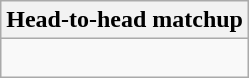<table class="wikitable collapsible collapsed">
<tr>
<th>Head-to-head matchup</th>
</tr>
<tr>
<td><br></td>
</tr>
</table>
